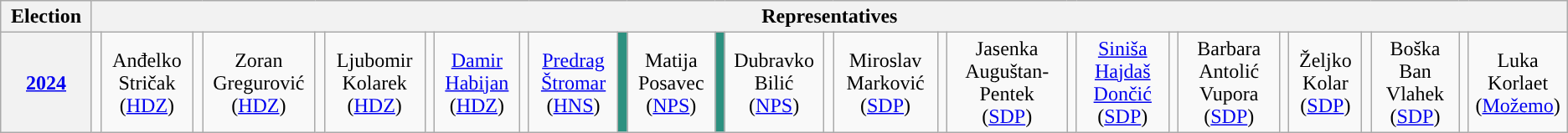<table class=wikitable style="text-align: center;">
<tr>
<th style="width: 65px;">Election</th>
<th colspan=28>Representatives</th>
</tr>
<tr>
<th><a href='#'>2024</a></th>
<td style="background:"></td>
<td>Anđelko Stričak<br>(<a href='#'>HDZ</a>)</td>
<td style="background:"></td>
<td>Zoran Gregurović<br>(<a href='#'>HDZ</a>)</td>
<td style="background:"></td>
<td>Ljubomir Kolarek<br>(<a href='#'>HDZ</a>)</td>
<td style="background:"></td>
<td><a href='#'>Damir Habijan</a><br>(<a href='#'>HDZ</a>)</td>
<td style="background:"></td>
<td><a href='#'>Predrag Štromar</a><br>(<a href='#'>HNS</a>)</td>
<td style="background-color:#2c9180"></td>
<td>Matija Posavec<br>(<a href='#'>NPS</a>)</td>
<td style="background-color:#2c9180"></td>
<td>Dubravko Bilić<br>(<a href='#'>NPS</a>)</td>
<td style="background:"></td>
<td>Miroslav Marković<br>(<a href='#'>SDP</a>)</td>
<td style="background:"></td>
<td>Jasenka Auguštan-Pentek<br>(<a href='#'>SDP</a>)</td>
<td style="background:"></td>
<td><a href='#'>Siniša Hajdaš Dončić</a><br>(<a href='#'>SDP</a>)</td>
<td style="background:"></td>
<td>Barbara Antolić Vupora<br>(<a href='#'>SDP</a>)</td>
<td style="background:"></td>
<td>Željko Kolar<br>(<a href='#'>SDP</a>)</td>
<td style="background:"></td>
<td>Boška Ban Vlahek<br>(<a href='#'>SDP</a>)</td>
<td style="background:"></td>
<td>Luka Korlaet<br>(<a href='#'>Možemo</a>)</td>
</tr>
</table>
